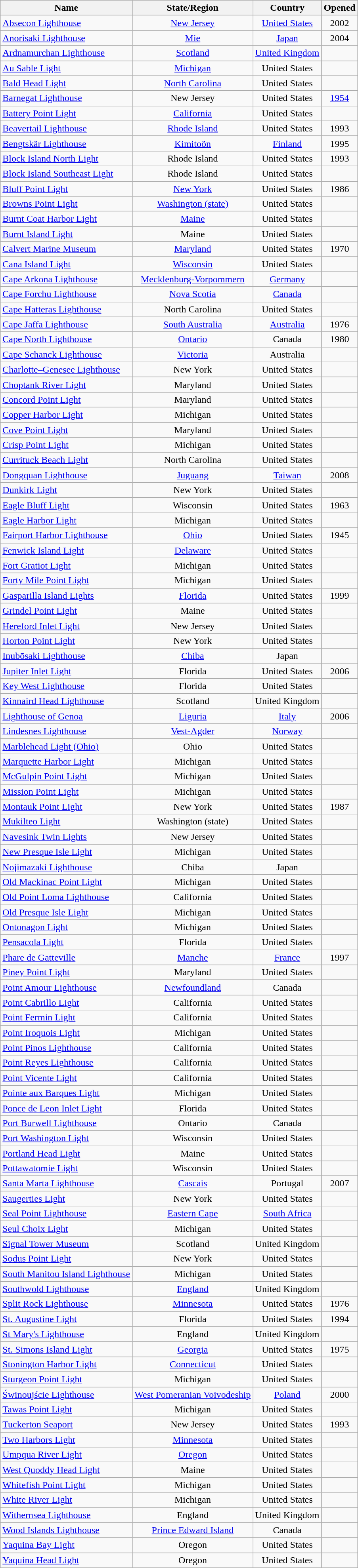<table class="wikitable sortable">
<tr>
<th>Name</th>
<th>State/Region</th>
<th>Country</th>
<th>Opened</th>
</tr>
<tr>
<td><a href='#'>Absecon Lighthouse</a></td>
<td align="center"><a href='#'>New Jersey</a></td>
<td align="center"><a href='#'>United States</a></td>
<td align="center">2002</td>
</tr>
<tr>
<td><a href='#'>Anorisaki Lighthouse</a></td>
<td align="center"><a href='#'>Mie</a></td>
<td align="center"><a href='#'>Japan</a></td>
<td align="center">2004</td>
</tr>
<tr>
<td><a href='#'>Ardnamurchan Lighthouse</a></td>
<td align="center"><a href='#'>Scotland</a></td>
<td align="center"><a href='#'>United Kingdom</a></td>
<td></td>
</tr>
<tr>
<td><a href='#'>Au Sable Light</a></td>
<td align="center"><a href='#'>Michigan</a></td>
<td align="center">United States</td>
<td></td>
</tr>
<tr>
<td><a href='#'>Bald Head Light</a></td>
<td align="center"><a href='#'>North Carolina</a></td>
<td align="center">United States</td>
<td></td>
</tr>
<tr>
<td><a href='#'>Barnegat Lighthouse</a></td>
<td align="center">New Jersey</td>
<td align="center">United States</td>
<td align="center"><a href='#'>1954</a></td>
</tr>
<tr>
<td><a href='#'>Battery Point Light</a></td>
<td align="center"><a href='#'>California</a></td>
<td align="center">United States</td>
<td></td>
</tr>
<tr>
<td><a href='#'>Beavertail Lighthouse</a></td>
<td align="center"><a href='#'>Rhode Island</a></td>
<td align="center">United States</td>
<td align="center">1993</td>
</tr>
<tr>
<td><a href='#'>Bengtskär Lighthouse</a></td>
<td align="center"><a href='#'>Kimitoön</a></td>
<td align="center"><a href='#'>Finland</a></td>
<td align="center">1995</td>
</tr>
<tr>
<td><a href='#'>Block Island North Light</a></td>
<td align="center">Rhode Island</td>
<td align="center">United States</td>
<td align="center">1993</td>
</tr>
<tr>
<td><a href='#'>Block Island Southeast Light</a></td>
<td align="center">Rhode Island</td>
<td align="center">United States</td>
<td></td>
</tr>
<tr>
<td><a href='#'>Bluff Point Light</a></td>
<td align="center"><a href='#'>New York</a></td>
<td align="center">United States</td>
<td align="center">1986</td>
</tr>
<tr>
<td><a href='#'>Browns Point Light</a></td>
<td align="center"><a href='#'>Washington (state)</a></td>
<td align="center">United States</td>
<td></td>
</tr>
<tr>
<td><a href='#'>Burnt Coat Harbor Light</a></td>
<td align="center"><a href='#'>Maine</a></td>
<td align="center">United States</td>
<td></td>
</tr>
<tr>
<td><a href='#'>Burnt Island Light</a></td>
<td align="center">Maine</td>
<td align="center">United States</td>
<td></td>
</tr>
<tr>
<td><a href='#'>Calvert Marine Museum</a></td>
<td align="center"><a href='#'>Maryland</a></td>
<td align="center">United States</td>
<td align="center">1970</td>
</tr>
<tr>
<td><a href='#'>Cana Island Light</a></td>
<td align="center"><a href='#'>Wisconsin</a></td>
<td align="center">United States</td>
<td></td>
</tr>
<tr>
<td><a href='#'>Cape Arkona Lighthouse</a></td>
<td align="center"><a href='#'>Mecklenburg-Vorpommern</a></td>
<td align="center"><a href='#'>Germany</a></td>
<td></td>
</tr>
<tr>
<td><a href='#'>Cape Forchu Lighthouse</a></td>
<td align="center"><a href='#'>Nova Scotia</a></td>
<td align="center"><a href='#'>Canada</a></td>
<td></td>
</tr>
<tr>
<td><a href='#'>Cape Hatteras Lighthouse</a></td>
<td align="center">North Carolina</td>
<td align="center">United States</td>
<td></td>
</tr>
<tr>
<td><a href='#'>Cape Jaffa Lighthouse</a></td>
<td align="center"><a href='#'>South Australia</a></td>
<td align="center"><a href='#'>Australia</a></td>
<td align="center">1976</td>
</tr>
<tr>
<td><a href='#'>Cape North Lighthouse</a></td>
<td align="center"><a href='#'>Ontario</a></td>
<td align="center">Canada</td>
<td align="center">1980</td>
</tr>
<tr>
<td><a href='#'>Cape Schanck Lighthouse</a></td>
<td align="center"><a href='#'>Victoria</a></td>
<td align="center">Australia</td>
<td></td>
</tr>
<tr>
<td><a href='#'>Charlotte–Genesee Lighthouse</a></td>
<td align="center">New York</td>
<td align="center">United States</td>
<td></td>
</tr>
<tr>
<td><a href='#'>Choptank River Light</a></td>
<td align="center">Maryland</td>
<td align="center">United States</td>
<td></td>
</tr>
<tr>
<td><a href='#'>Concord Point Light</a></td>
<td align="center">Maryland</td>
<td align="center">United States</td>
<td></td>
</tr>
<tr>
<td><a href='#'>Copper Harbor Light</a></td>
<td align="center">Michigan</td>
<td align="center">United States</td>
<td></td>
</tr>
<tr>
<td><a href='#'>Cove Point Light</a></td>
<td align="center">Maryland</td>
<td align="center">United States</td>
<td></td>
</tr>
<tr>
<td><a href='#'>Crisp Point Light</a></td>
<td align="center">Michigan</td>
<td align="center">United States</td>
<td></td>
</tr>
<tr>
<td><a href='#'>Currituck Beach Light</a></td>
<td align="center">North Carolina</td>
<td align="center">United States</td>
<td></td>
</tr>
<tr>
<td><a href='#'>Dongquan Lighthouse</a></td>
<td align="center"><a href='#'>Juguang</a></td>
<td align="center"><a href='#'>Taiwan</a></td>
<td align="center">2008</td>
</tr>
<tr>
<td><a href='#'>Dunkirk Light</a></td>
<td align="center">New York</td>
<td align="center">United States</td>
<td></td>
</tr>
<tr>
<td><a href='#'>Eagle Bluff Light</a></td>
<td align="center">Wisconsin</td>
<td align="center">United States</td>
<td align="center">1963</td>
</tr>
<tr>
<td><a href='#'>Eagle Harbor Light</a></td>
<td align="center">Michigan</td>
<td align="center">United States</td>
<td></td>
</tr>
<tr>
<td><a href='#'>Fairport Harbor Lighthouse</a></td>
<td align="center"><a href='#'>Ohio</a></td>
<td align="center">United States</td>
<td align="center">1945</td>
</tr>
<tr>
<td><a href='#'>Fenwick Island Light</a></td>
<td align="center"><a href='#'>Delaware</a></td>
<td align="center">United States</td>
<td></td>
</tr>
<tr>
<td><a href='#'>Fort Gratiot Light</a></td>
<td align="center">Michigan</td>
<td align="center">United States</td>
<td></td>
</tr>
<tr>
<td><a href='#'>Forty Mile Point Light</a></td>
<td align="center">Michigan</td>
<td align="center">United States</td>
<td></td>
</tr>
<tr>
<td><a href='#'>Gasparilla Island Lights</a></td>
<td align="center"><a href='#'>Florida</a></td>
<td align="center">United States</td>
<td align="center">1999</td>
</tr>
<tr>
<td><a href='#'>Grindel Point Light</a></td>
<td align="center">Maine</td>
<td align="center">United States</td>
<td></td>
</tr>
<tr>
<td><a href='#'>Hereford Inlet Light</a></td>
<td align="center">New Jersey</td>
<td align="center">United States</td>
<td></td>
</tr>
<tr>
<td><a href='#'>Horton Point Light</a></td>
<td align="center">New York</td>
<td align="center">United States</td>
<td></td>
</tr>
<tr>
<td><a href='#'>Inubōsaki Lighthouse</a></td>
<td align="center"><a href='#'>Chiba</a></td>
<td align="center">Japan</td>
<td></td>
</tr>
<tr>
<td><a href='#'>Jupiter Inlet Light</a></td>
<td align="center">Florida</td>
<td align="center">United States</td>
<td align="center">2006</td>
</tr>
<tr>
<td><a href='#'>Key West Lighthouse</a></td>
<td align="center">Florida</td>
<td align="center">United States</td>
<td></td>
</tr>
<tr>
<td><a href='#'>Kinnaird Head Lighthouse</a></td>
<td align="center">Scotland</td>
<td align="center">United Kingdom</td>
<td></td>
</tr>
<tr>
<td><a href='#'>Lighthouse of Genoa</a></td>
<td align="center"><a href='#'>Liguria</a></td>
<td align="center"><a href='#'>Italy</a></td>
<td align="center">2006</td>
</tr>
<tr>
<td><a href='#'>Lindesnes Lighthouse</a></td>
<td align="center"><a href='#'>Vest-Agder</a></td>
<td align="center"><a href='#'>Norway</a></td>
<td></td>
</tr>
<tr>
<td><a href='#'>Marblehead Light (Ohio)</a></td>
<td align="center">Ohio</td>
<td align="center">United States</td>
<td></td>
</tr>
<tr>
<td><a href='#'>Marquette Harbor Light</a></td>
<td align="center">Michigan</td>
<td align="center">United States</td>
<td></td>
</tr>
<tr>
<td><a href='#'>McGulpin Point Light</a></td>
<td align="center">Michigan</td>
<td align="center">United States</td>
<td></td>
</tr>
<tr>
<td><a href='#'>Mission Point Light</a></td>
<td align="center">Michigan</td>
<td align="center">United States</td>
<td></td>
</tr>
<tr>
<td><a href='#'>Montauk Point Light</a></td>
<td align="center">New York</td>
<td align="center">United States</td>
<td align="center">1987</td>
</tr>
<tr>
<td><a href='#'>Mukilteo Light</a></td>
<td align="center">Washington (state)</td>
<td align="center">United States</td>
<td></td>
</tr>
<tr>
<td><a href='#'>Navesink Twin Lights</a></td>
<td align="center">New Jersey</td>
<td align="center">United States</td>
<td></td>
</tr>
<tr>
<td><a href='#'>New Presque Isle Light</a></td>
<td align="center">Michigan</td>
<td align="center">United States</td>
<td></td>
</tr>
<tr>
<td><a href='#'>Nojimazaki Lighthouse</a></td>
<td align="center">Chiba</td>
<td align="center">Japan</td>
<td></td>
</tr>
<tr>
<td><a href='#'>Old Mackinac Point Light</a></td>
<td align="center">Michigan</td>
<td align="center">United States</td>
<td></td>
</tr>
<tr>
<td><a href='#'>Old Point Loma Lighthouse</a></td>
<td align="center">California</td>
<td align="center">United States</td>
<td></td>
</tr>
<tr>
<td><a href='#'>Old Presque Isle Light</a></td>
<td align="center">Michigan</td>
<td align="center">United States</td>
<td></td>
</tr>
<tr>
<td><a href='#'>Ontonagon Light</a></td>
<td align="center">Michigan</td>
<td align="center">United States</td>
<td></td>
</tr>
<tr>
<td><a href='#'>Pensacola Light</a></td>
<td align="center">Florida</td>
<td align="center">United States</td>
<td></td>
</tr>
<tr>
<td><a href='#'>Phare de Gatteville</a></td>
<td align="center"><a href='#'>Manche</a></td>
<td align="center"><a href='#'>France</a></td>
<td align="center">1997</td>
</tr>
<tr>
<td><a href='#'>Piney Point Light</a></td>
<td align="center">Maryland</td>
<td align="center">United States</td>
<td></td>
</tr>
<tr>
<td><a href='#'>Point Amour Lighthouse</a></td>
<td align="center"><a href='#'>Newfoundland</a></td>
<td align="center">Canada</td>
<td></td>
</tr>
<tr>
<td><a href='#'>Point Cabrillo Light</a></td>
<td align="center">California</td>
<td align="center">United States</td>
<td></td>
</tr>
<tr>
<td><a href='#'>Point Fermin Light</a></td>
<td align="center">California</td>
<td align="center">United States</td>
<td></td>
</tr>
<tr>
<td><a href='#'>Point Iroquois Light</a></td>
<td align="center">Michigan</td>
<td align="center">United States</td>
<td></td>
</tr>
<tr>
<td><a href='#'>Point Pinos Lighthouse</a></td>
<td align="center">California</td>
<td align="center">United States</td>
<td></td>
</tr>
<tr>
<td><a href='#'>Point Reyes Lighthouse</a></td>
<td align="center">California</td>
<td align="center">United States</td>
<td></td>
</tr>
<tr>
<td><a href='#'>Point Vicente Light</a></td>
<td align="center">California</td>
<td align="center">United States</td>
<td></td>
</tr>
<tr>
<td><a href='#'>Pointe aux Barques Light</a></td>
<td align="center">Michigan</td>
<td align="center">United States</td>
<td></td>
</tr>
<tr>
<td><a href='#'>Ponce de Leon Inlet Light</a></td>
<td align="center">Florida</td>
<td align="center">United States</td>
<td></td>
</tr>
<tr>
<td><a href='#'>Port Burwell Lighthouse</a></td>
<td align="center">Ontario</td>
<td align="center">Canada</td>
<td></td>
</tr>
<tr>
<td><a href='#'>Port Washington Light</a></td>
<td align="center">Wisconsin</td>
<td align="center">United States</td>
<td></td>
</tr>
<tr>
<td><a href='#'>Portland Head Light</a></td>
<td align="center">Maine</td>
<td align="center">United States</td>
<td></td>
</tr>
<tr>
<td><a href='#'>Pottawatomie Light</a></td>
<td align="center">Wisconsin</td>
<td align="center">United States</td>
<td></td>
</tr>
<tr>
<td><a href='#'>Santa Marta Lighthouse</a></td>
<td align="center"><a href='#'>Cascais</a></td>
<td align="center">Portugal</td>
<td align="center">2007</td>
</tr>
<tr>
<td><a href='#'>Saugerties Light</a></td>
<td align="center">New York</td>
<td align="center">United States</td>
<td></td>
</tr>
<tr>
<td><a href='#'>Seal Point Lighthouse</a></td>
<td align="center"><a href='#'>Eastern Cape</a></td>
<td align="center"><a href='#'>South Africa</a></td>
<td></td>
</tr>
<tr>
<td><a href='#'>Seul Choix Light</a></td>
<td align="center">Michigan</td>
<td align="center">United States</td>
<td></td>
</tr>
<tr>
<td><a href='#'>Signal Tower Museum</a></td>
<td align="center">Scotland</td>
<td align="center">United Kingdom</td>
<td></td>
</tr>
<tr>
<td><a href='#'>Sodus Point Light</a></td>
<td align="center">New York</td>
<td align="center">United States</td>
<td></td>
</tr>
<tr>
<td><a href='#'>South Manitou Island Lighthouse</a></td>
<td align="center">Michigan</td>
<td align="center">United States</td>
<td></td>
</tr>
<tr>
<td><a href='#'>Southwold Lighthouse</a></td>
<td align="center"><a href='#'>England</a></td>
<td align="center">United Kingdom</td>
<td></td>
</tr>
<tr>
<td><a href='#'>Split Rock Lighthouse</a></td>
<td align="center"><a href='#'>Minnesota</a></td>
<td align="center">United States</td>
<td align="center">1976</td>
</tr>
<tr>
<td><a href='#'>St. Augustine Light</a></td>
<td align="center">Florida</td>
<td align="center">United States</td>
<td align="center">1994</td>
</tr>
<tr>
<td><a href='#'>St Mary's Lighthouse</a></td>
<td align="center">England</td>
<td align="center">United Kingdom</td>
<td></td>
</tr>
<tr>
<td><a href='#'>St. Simons Island Light</a></td>
<td align="center"><a href='#'>Georgia</a></td>
<td align="center">United States</td>
<td align="center">1975</td>
</tr>
<tr>
<td><a href='#'>Stonington Harbor Light</a></td>
<td align="center"><a href='#'>Connecticut</a></td>
<td align="center">United States</td>
<td></td>
</tr>
<tr>
<td><a href='#'>Sturgeon Point Light</a></td>
<td align="center">Michigan</td>
<td align="center">United States</td>
<td></td>
</tr>
<tr>
<td><a href='#'>Świnoujście Lighthouse</a></td>
<td align="center"><a href='#'>West Pomeranian Voivodeship</a></td>
<td align="center"><a href='#'>Poland</a></td>
<td align="center">2000</td>
</tr>
<tr>
<td><a href='#'>Tawas Point Light</a></td>
<td align="center">Michigan</td>
<td align="center">United States</td>
<td></td>
</tr>
<tr>
<td><a href='#'>Tuckerton Seaport</a></td>
<td align="center">New Jersey</td>
<td align="center">United States</td>
<td align="center">1993</td>
</tr>
<tr>
<td><a href='#'>Two Harbors Light</a></td>
<td align="center"><a href='#'>Minnesota</a></td>
<td align="center">United States</td>
<td></td>
</tr>
<tr>
<td><a href='#'>Umpqua River Light</a></td>
<td align="center"><a href='#'>Oregon</a></td>
<td align="center">United States</td>
<td></td>
</tr>
<tr>
<td><a href='#'>West Quoddy Head Light</a></td>
<td align="center">Maine</td>
<td align="center">United States</td>
<td></td>
</tr>
<tr>
<td><a href='#'>Whitefish Point Light</a></td>
<td align="center">Michigan</td>
<td align="center">United States</td>
<td></td>
</tr>
<tr>
<td><a href='#'>White River Light</a></td>
<td align="center">Michigan</td>
<td align="center">United States</td>
<td></td>
</tr>
<tr>
<td><a href='#'>Withernsea Lighthouse</a></td>
<td align="center">England</td>
<td align="center">United Kingdom</td>
<td></td>
</tr>
<tr>
<td><a href='#'>Wood Islands Lighthouse</a></td>
<td align="center"><a href='#'>Prince Edward Island</a></td>
<td align="center">Canada</td>
<td></td>
</tr>
<tr>
<td><a href='#'>Yaquina Bay Light</a></td>
<td align="center">Oregon</td>
<td align="center">United States</td>
<td></td>
</tr>
<tr>
<td><a href='#'>Yaquina Head Light</a></td>
<td align="center">Oregon</td>
<td align="center">United States</td>
<td></td>
</tr>
</table>
